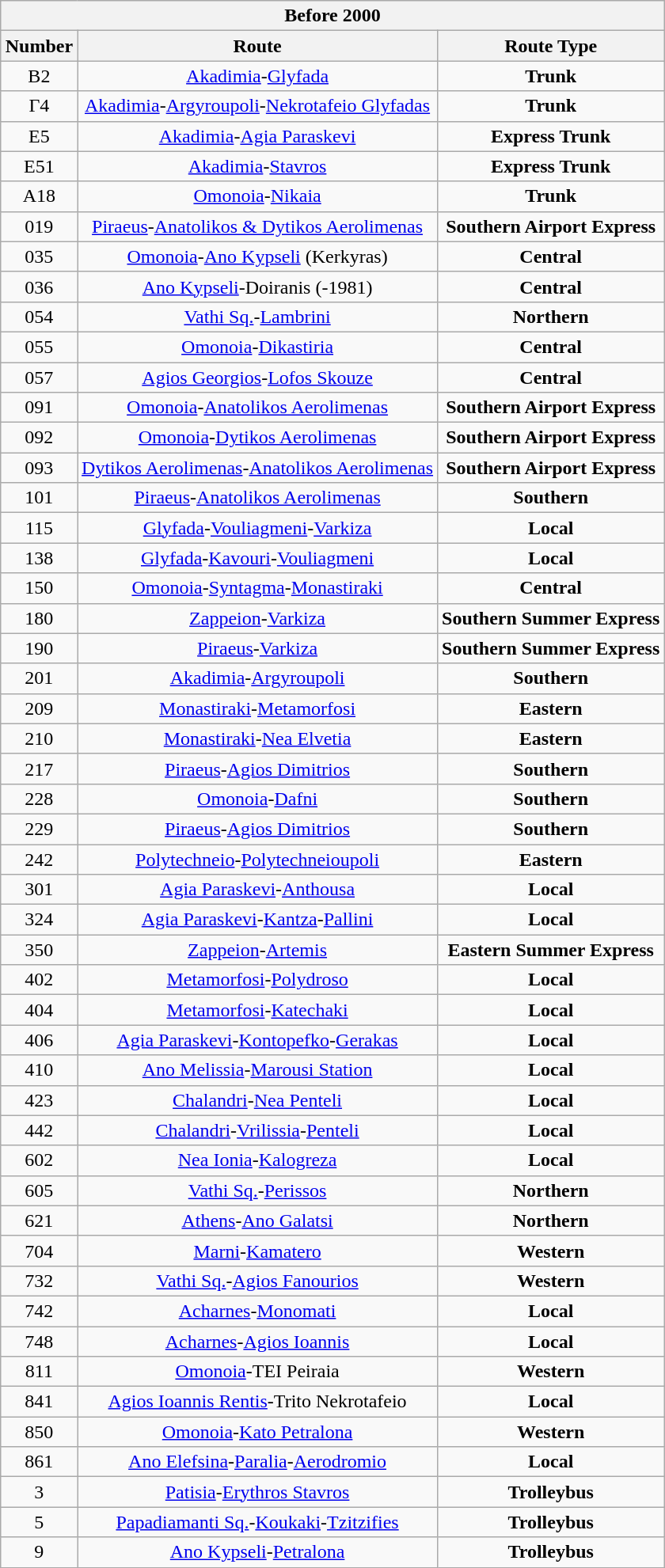<table cellpadding="5" style="margin:0 auto; text-align:center;"  class="mw-collapsible mw-collapsed wikitable">
<tr>
<th colspan="3">Before 2000</th>
</tr>
<tr>
<th>Number</th>
<th>Route</th>
<th>Route Type</th>
</tr>
<tr>
<td>B2</td>
<td><a href='#'>Akadimia</a>-<a href='#'>Glyfada</a></td>
<td><span><strong>Trunk</strong></span></td>
</tr>
<tr>
<td>Γ4</td>
<td><a href='#'>Akadimia</a>-<a href='#'>Argyroupoli</a>-<a href='#'>Nekrotafeio Glyfadas</a></td>
<td><span><strong>Trunk</strong></span></td>
</tr>
<tr>
<td>E5</td>
<td><a href='#'>Akadimia</a>-<a href='#'>Agia Paraskevi</a></td>
<td><span><strong>Express Trunk</strong></span></td>
</tr>
<tr>
<td>E51</td>
<td><a href='#'>Akadimia</a>-<a href='#'>Stavros</a></td>
<td><span><strong>Express Trunk</strong></span></td>
</tr>
<tr>
<td>A18</td>
<td><a href='#'>Omonoia</a>-<a href='#'>Nikaia</a></td>
<td><span><strong>Trunk</strong></span></td>
</tr>
<tr>
<td>019</td>
<td><a href='#'>Piraeus</a>-<a href='#'>Anatolikos & Dytikos Aerolimenas</a></td>
<td><span><strong>Southern Airport Express</strong></span></td>
</tr>
<tr>
<td>035</td>
<td><a href='#'>Omonoia</a>-<a href='#'>Ano Kypseli</a> (Kerkyras)</td>
<td><span><strong>Central</strong></span></td>
</tr>
<tr>
<td>036</td>
<td><a href='#'>Ano Kypseli</a>-Doiranis (-1981)</td>
<td><span><strong>Central</strong></span></td>
</tr>
<tr>
<td>054</td>
<td><a href='#'>Vathi Sq.</a>-<a href='#'>Lambrini</a></td>
<td><span><strong>Northern</strong></span></td>
</tr>
<tr>
<td>055</td>
<td><a href='#'>Omonoia</a>-<a href='#'>Dikastiria</a></td>
<td><span><strong>Central</strong></span></td>
</tr>
<tr>
<td>057</td>
<td><a href='#'>Agios Georgios</a>-<a href='#'>Lofos Skouze</a></td>
<td><span><strong>Central</strong></span></td>
</tr>
<tr>
<td>091</td>
<td><a href='#'>Omonoia</a>-<a href='#'>Anatolikos Aerolimenas</a></td>
<td><span><strong>Southern Airport Express</strong></span></td>
</tr>
<tr>
<td>092</td>
<td><a href='#'>Omonoia</a>-<a href='#'>Dytikos Aerolimenas</a></td>
<td><span><strong>Southern Airport Express</strong></span></td>
</tr>
<tr>
<td>093</td>
<td><a href='#'>Dytikos Aerolimenas</a>-<a href='#'>Anatolikos Aerolimenas</a></td>
<td><span><strong>Southern Airport Express</strong></span></td>
</tr>
<tr>
<td>101</td>
<td><a href='#'>Piraeus</a>-<a href='#'>Anatolikos Aerolimenas</a></td>
<td><span><strong>Southern</strong></span></td>
</tr>
<tr>
<td>115</td>
<td><a href='#'>Glyfada</a>-<a href='#'>Vouliagmeni</a>-<a href='#'>Varkiza</a></td>
<td><span><strong>Local</strong></span></td>
</tr>
<tr>
<td>138</td>
<td><a href='#'>Glyfada</a>-<a href='#'>Kavouri</a>-<a href='#'>Vouliagmeni</a></td>
<td><span><strong>Local</strong></span></td>
</tr>
<tr>
<td>150</td>
<td><a href='#'>Omonoia</a>-<a href='#'>Syntagma</a>-<a href='#'>Monastiraki</a></td>
<td><span><strong>Central</strong></span></td>
</tr>
<tr>
<td>180</td>
<td><a href='#'>Zappeion</a>-<a href='#'>Varkiza</a></td>
<td><span><strong>Southern Summer Express</strong></span></td>
</tr>
<tr>
<td>190</td>
<td><a href='#'>Piraeus</a>-<a href='#'>Varkiza</a></td>
<td><span><strong>Southern Summer Express</strong></span></td>
</tr>
<tr>
<td>201</td>
<td><a href='#'>Akadimia</a>-<a href='#'>Argyroupoli</a></td>
<td><span><strong>Southern</strong></span></td>
</tr>
<tr>
<td>209</td>
<td><a href='#'>Monastiraki</a>-<a href='#'>Metamorfosi</a></td>
<td><span><strong>Eastern</strong></span></td>
</tr>
<tr>
<td>210</td>
<td><a href='#'>Monastiraki</a>-<a href='#'>Nea Elvetia</a></td>
<td><span><strong>Eastern</strong></span></td>
</tr>
<tr>
<td>217</td>
<td><a href='#'>Piraeus</a>-<a href='#'>Agios Dimitrios</a></td>
<td><span><strong>Southern</strong></span></td>
</tr>
<tr>
<td>228</td>
<td><a href='#'>Omonoia</a>-<a href='#'>Dafni</a></td>
<td><span><strong>Southern</strong></span></td>
</tr>
<tr>
<td>229</td>
<td><a href='#'>Piraeus</a>-<a href='#'>Agios Dimitrios</a></td>
<td><span><strong>Southern</strong></span></td>
</tr>
<tr>
<td>242</td>
<td><a href='#'>Polytechneio</a>-<a href='#'>Polytechneioupoli</a></td>
<td><span><strong>Eastern</strong></span></td>
</tr>
<tr>
<td>301</td>
<td><a href='#'>Agia Paraskevi</a>-<a href='#'>Anthousa</a></td>
<td><span><strong>Local</strong></span></td>
</tr>
<tr>
<td>324</td>
<td><a href='#'>Agia Paraskevi</a>-<a href='#'>Kantza</a>-<a href='#'>Pallini</a></td>
<td><span><strong>Local</strong></span></td>
</tr>
<tr>
<td>350</td>
<td><a href='#'>Zappeion</a>-<a href='#'>Artemis</a></td>
<td><span><strong>Eastern Summer Express</strong></span></td>
</tr>
<tr>
<td>402</td>
<td><a href='#'>Metamorfosi</a>-<a href='#'>Polydroso</a></td>
<td><span><strong>Local</strong></span></td>
</tr>
<tr>
<td>404</td>
<td><a href='#'>Metamorfosi</a>-<a href='#'>Katechaki</a></td>
<td><span><strong>Local</strong></span></td>
</tr>
<tr>
<td>406</td>
<td><a href='#'>Agia Paraskevi</a>-<a href='#'>Kontopefko</a>-<a href='#'>Gerakas</a></td>
<td><span><strong>Local</strong></span></td>
</tr>
<tr>
<td>410</td>
<td><a href='#'>Ano Melissia</a>-<a href='#'>Marousi Station</a></td>
<td><span><strong>Local</strong></span></td>
</tr>
<tr>
<td>423</td>
<td><a href='#'>Chalandri</a>-<a href='#'>Nea Penteli</a></td>
<td><span><strong>Local</strong></span></td>
</tr>
<tr>
<td>442</td>
<td><a href='#'>Chalandri</a>-<a href='#'>Vrilissia</a>-<a href='#'>Penteli</a></td>
<td><span><strong>Local</strong></span></td>
</tr>
<tr>
<td>602</td>
<td><a href='#'>Nea Ionia</a>-<a href='#'>Kalogreza</a></td>
<td><span><strong>Local</strong></span></td>
</tr>
<tr>
<td>605</td>
<td><a href='#'>Vathi Sq.</a>-<a href='#'>Perissos</a></td>
<td><span><strong>Northern</strong></span></td>
</tr>
<tr>
<td>621</td>
<td><a href='#'>Athens</a>-<a href='#'>Ano Galatsi</a></td>
<td><span><strong>Northern</strong></span></td>
</tr>
<tr>
<td>704</td>
<td><a href='#'>Marni</a>-<a href='#'>Kamatero</a></td>
<td><span><strong>Western</strong></span></td>
</tr>
<tr>
<td>732</td>
<td><a href='#'>Vathi Sq.</a>-<a href='#'>Agios Fanourios</a></td>
<td><span><strong>Western</strong></span></td>
</tr>
<tr>
<td>742</td>
<td><a href='#'>Acharnes</a>-<a href='#'>Monomati</a></td>
<td><span><strong>Local</strong></span></td>
</tr>
<tr>
<td>748</td>
<td><a href='#'>Acharnes</a>-<a href='#'>Agios Ioannis</a></td>
<td><span><strong>Local</strong></span></td>
</tr>
<tr>
<td>811</td>
<td><a href='#'>Omonoia</a>-TEI Peiraia</td>
<td><span><strong>Western</strong></span></td>
</tr>
<tr>
<td>841</td>
<td><a href='#'>Agios Ioannis Rentis</a>-Trito Nekrotafeio</td>
<td><span><strong>Local</strong></span></td>
</tr>
<tr>
<td>850</td>
<td><a href='#'>Omonoia</a>-<a href='#'>Kato Petralona</a></td>
<td><span><strong>Western</strong></span></td>
</tr>
<tr>
<td>861</td>
<td><a href='#'>Ano Elefsina</a>-<a href='#'>Paralia</a>-<a href='#'>Aerodromio</a></td>
<td><span><strong>Local</strong></span></td>
</tr>
<tr>
<td>3</td>
<td><a href='#'>Patisia</a>-<a href='#'>Erythros Stavros</a></td>
<td><span><strong>Trolleybus</strong></span></td>
</tr>
<tr>
<td>5</td>
<td><a href='#'>Papadiamanti Sq.</a>-<a href='#'>Koukaki</a>-<a href='#'>Tzitzifies</a></td>
<td><span><strong>Trolleybus</strong></span></td>
</tr>
<tr>
<td>9</td>
<td><a href='#'>Ano Kypseli</a>-<a href='#'>Petralona</a></td>
<td><span><strong>Trolleybus</strong></span></td>
</tr>
</table>
